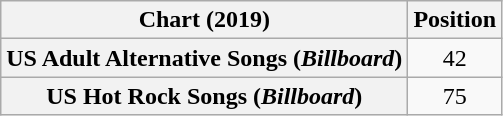<table class="wikitable sortable plainrowheaders" style="text-align:center">
<tr>
<th scope="col">Chart (2019)</th>
<th scope="col">Position</th>
</tr>
<tr>
<th scope="row">US Adult Alternative Songs (<em>Billboard</em>)</th>
<td>42</td>
</tr>
<tr>
<th scope="row">US Hot Rock Songs (<em>Billboard</em>)</th>
<td>75</td>
</tr>
</table>
